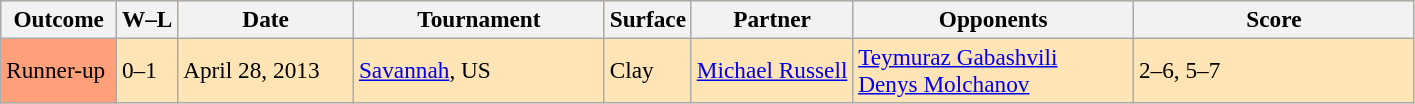<table class=wikitable style=font-size:97%;background:moccasin>
<tr>
<th width=70>Outcome</th>
<th>W–L</th>
<th width=110>Date</th>
<th width=160>Tournament</th>
<th>Surface</th>
<th>Partner</th>
<th width=180>Opponents</th>
<th width=180>Score</th>
</tr>
<tr>
<td bgcolor=ffa07a>Runner-up</td>
<td>0–1</td>
<td>April 28, 2013</td>
<td><a href='#'>Savannah</a>, US</td>
<td>Clay</td>
<td> <a href='#'>Michael Russell</a></td>
<td> <a href='#'>Teymuraz Gabashvili</a><br> <a href='#'>Denys Molchanov</a></td>
<td>2–6, 5–7</td>
</tr>
</table>
